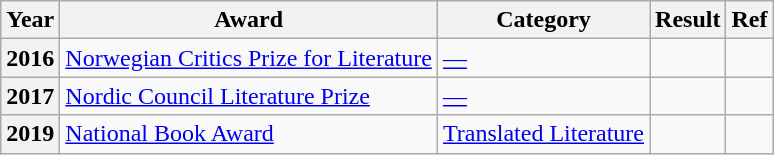<table class="wikitable">
<tr>
<th>Year</th>
<th>Award</th>
<th>Category</th>
<th>Result</th>
<th>Ref</th>
</tr>
<tr>
<th>2016</th>
<td><a href='#'>Norwegian Critics Prize for Literature</a></td>
<td><a href='#'>—</a></td>
<td></td>
<td></td>
</tr>
<tr>
<th>2017</th>
<td><a href='#'>Nordic Council Literature Prize</a></td>
<td><a href='#'>—</a></td>
<td></td>
<td></td>
</tr>
<tr>
<th>2019</th>
<td><a href='#'>National Book Award</a></td>
<td><a href='#'>Translated Literature</a></td>
<td></td>
<td></td>
</tr>
</table>
